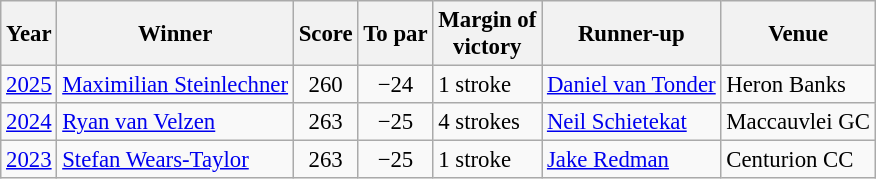<table class=wikitable style="font-size:95%">
<tr>
<th>Year</th>
<th>Winner</th>
<th>Score</th>
<th>To par</th>
<th>Margin of<br>victory</th>
<th>Runner-up</th>
<th>Venue</th>
</tr>
<tr>
<td><a href='#'>2025</a></td>
<td> <a href='#'>Maximilian Steinlechner</a></td>
<td align=center>260</td>
<td align=center>−24</td>
<td>1 stroke</td>
<td> <a href='#'>Daniel van Tonder</a></td>
<td>Heron Banks</td>
</tr>
<tr>
<td><a href='#'>2024</a></td>
<td> <a href='#'>Ryan van Velzen</a></td>
<td align=center>263</td>
<td align=center>−25</td>
<td>4 strokes</td>
<td> <a href='#'>Neil Schietekat</a></td>
<td>Maccauvlei GC</td>
</tr>
<tr>
<td><a href='#'>2023</a></td>
<td> <a href='#'>Stefan Wears-Taylor</a></td>
<td align=center>263</td>
<td align=center>−25</td>
<td>1 stroke</td>
<td> <a href='#'>Jake Redman</a></td>
<td>Centurion CC</td>
</tr>
</table>
